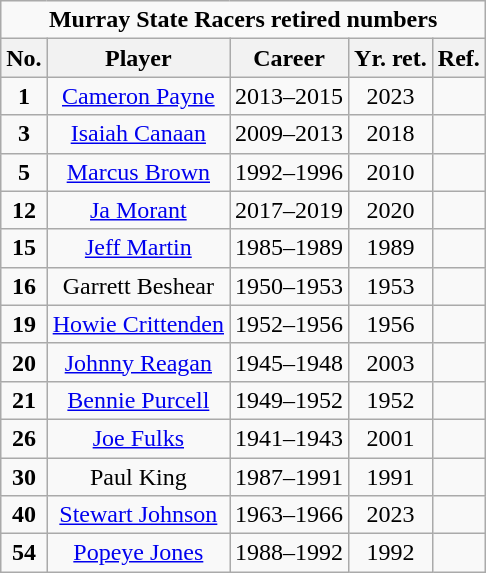<table class="wikitable" style=text-align:center>
<tr>
<td colspan=6 style= ><strong>Murray State Racers retired numbers</strong></td>
</tr>
<tr>
<th style = >No.</th>
<th style = >Player</th>
<th style = >Career</th>
<th style = >Yr. ret.</th>
<th style = >Ref.</th>
</tr>
<tr>
<td><strong>1</strong></td>
<td><a href='#'>Cameron Payne</a></td>
<td>2013–2015</td>
<td>2023</td>
<td></td>
</tr>
<tr>
<td><strong>3</strong></td>
<td><a href='#'>Isaiah Canaan</a></td>
<td>2009–2013</td>
<td>2018</td>
<td></td>
</tr>
<tr>
<td><strong>5</strong></td>
<td><a href='#'>Marcus Brown</a></td>
<td>1992–1996</td>
<td>2010</td>
<td></td>
</tr>
<tr>
<td><strong>12</strong></td>
<td><a href='#'>Ja Morant</a></td>
<td>2017–2019</td>
<td>2020</td>
<td></td>
</tr>
<tr>
<td><strong>15</strong></td>
<td><a href='#'>Jeff Martin</a></td>
<td>1985–1989</td>
<td>1989</td>
<td></td>
</tr>
<tr>
<td><strong>16</strong></td>
<td>Garrett Beshear</td>
<td>1950–1953</td>
<td>1953</td>
<td></td>
</tr>
<tr>
<td><strong>19</strong></td>
<td><a href='#'>Howie Crittenden</a></td>
<td>1952–1956</td>
<td>1956</td>
<td></td>
</tr>
<tr>
<td><strong>20</strong></td>
<td><a href='#'>Johnny Reagan</a></td>
<td>1945–1948</td>
<td>2003</td>
<td></td>
</tr>
<tr>
<td><strong>21</strong></td>
<td><a href='#'>Bennie Purcell</a></td>
<td>1949–1952</td>
<td>1952</td>
<td></td>
</tr>
<tr>
<td><strong>26</strong></td>
<td><a href='#'>Joe Fulks</a></td>
<td>1941–1943</td>
<td>2001</td>
<td></td>
</tr>
<tr>
<td><strong>30</strong></td>
<td>Paul King</td>
<td>1987–1991</td>
<td>1991</td>
<td></td>
</tr>
<tr>
<td><strong>40</strong></td>
<td><a href='#'>Stewart Johnson</a></td>
<td>1963–1966</td>
<td>2023</td>
<td></td>
</tr>
<tr>
<td><strong>54</strong></td>
<td><a href='#'>Popeye Jones</a></td>
<td>1988–1992</td>
<td>1992</td>
<td></td>
</tr>
</table>
